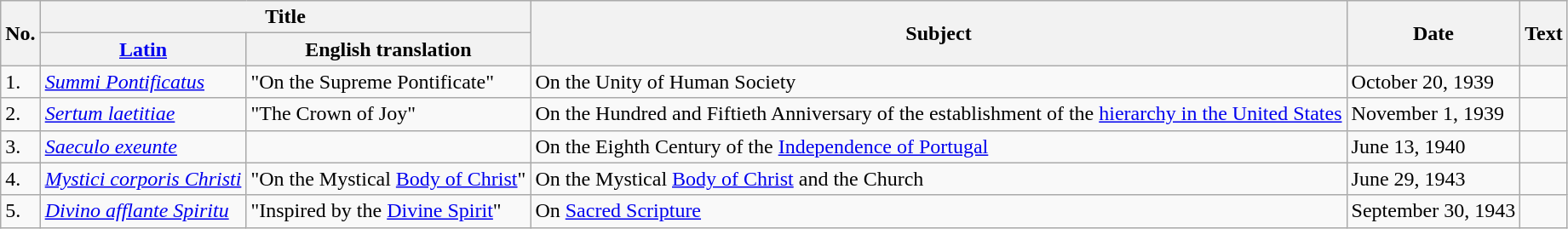<table class="wikitable">
<tr>
<th rowspan=2>No.</th>
<th colspan=2>Title</th>
<th rowspan=2>Subject</th>
<th rowspan=2>Date</th>
<th rowspan=2>Text</th>
</tr>
<tr>
<th><a href='#'>Latin</a></th>
<th>English translation</th>
</tr>
<tr>
<td>1.</td>
<td><em><a href='#'>Summi Pontificatus</a></em></td>
<td>"On the Supreme Pontificate"</td>
<td>On the Unity of Human Society</td>
<td>October 20, 1939</td>
<td></td>
</tr>
<tr>
<td>2.</td>
<td><em><a href='#'>Sertum laetitiae</a></em></td>
<td>"The Crown of Joy"</td>
<td>On the Hundred and Fiftieth Anniversary of the establishment of the <a href='#'>hierarchy in the United States</a></td>
<td>November 1, 1939</td>
<td></td>
</tr>
<tr>
<td>3.</td>
<td><em><a href='#'>Saeculo exeunte</a></em></td>
<td></td>
<td>On the Eighth Century of the <a href='#'>Independence of Portugal</a></td>
<td>June 13, 1940</td>
<td></td>
</tr>
<tr>
<td>4.</td>
<td><em><a href='#'>Mystici corporis Christi</a></em></td>
<td>"On the Mystical <a href='#'>Body of Christ</a>"</td>
<td>On the Mystical <a href='#'>Body of Christ</a> and the Church</td>
<td>June 29, 1943</td>
<td></td>
</tr>
<tr>
<td>5.</td>
<td><em><a href='#'>Divino afflante Spiritu</a></em></td>
<td>"Inspired by the <a href='#'>Divine Spirit</a>"</td>
<td>On <a href='#'>Sacred Scripture</a></td>
<td>September 30, 1943</td>
<td><includeonly></td>
</tr>
</table>
